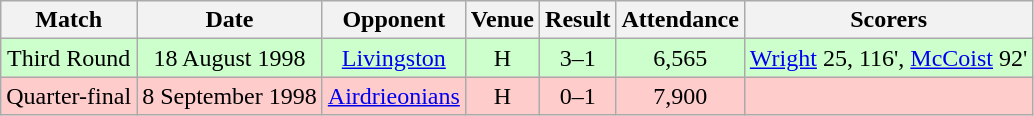<table class="wikitable" style="font-size:100%; text-align:center">
<tr>
<th>Match</th>
<th>Date</th>
<th>Opponent</th>
<th>Venue</th>
<th>Result</th>
<th>Attendance</th>
<th>Scorers</th>
</tr>
<tr style="background: #CCFFCC;">
<td>Third Round</td>
<td>18 August 1998</td>
<td><a href='#'>Livingston</a></td>
<td>H</td>
<td>3–1</td>
<td>6,565</td>
<td><a href='#'>Wright</a> 25, 116', <a href='#'>McCoist</a> 92'</td>
</tr>
<tr style="background: #FFCCCC;">
<td>Quarter-final</td>
<td>8 September 1998</td>
<td><a href='#'>Airdrieonians</a></td>
<td>H</td>
<td>0–1</td>
<td>7,900</td>
<td></td>
</tr>
</table>
